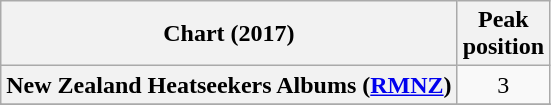<table class="wikitable sortable plainrowheaders" style="text-align:center">
<tr>
<th scope="col">Chart (2017)</th>
<th scope="col">Peak<br> position</th>
</tr>
<tr>
<th scope="row">New Zealand Heatseekers Albums (<a href='#'>RMNZ</a>)</th>
<td>3</td>
</tr>
<tr>
</tr>
<tr>
</tr>
<tr>
</tr>
<tr>
</tr>
</table>
